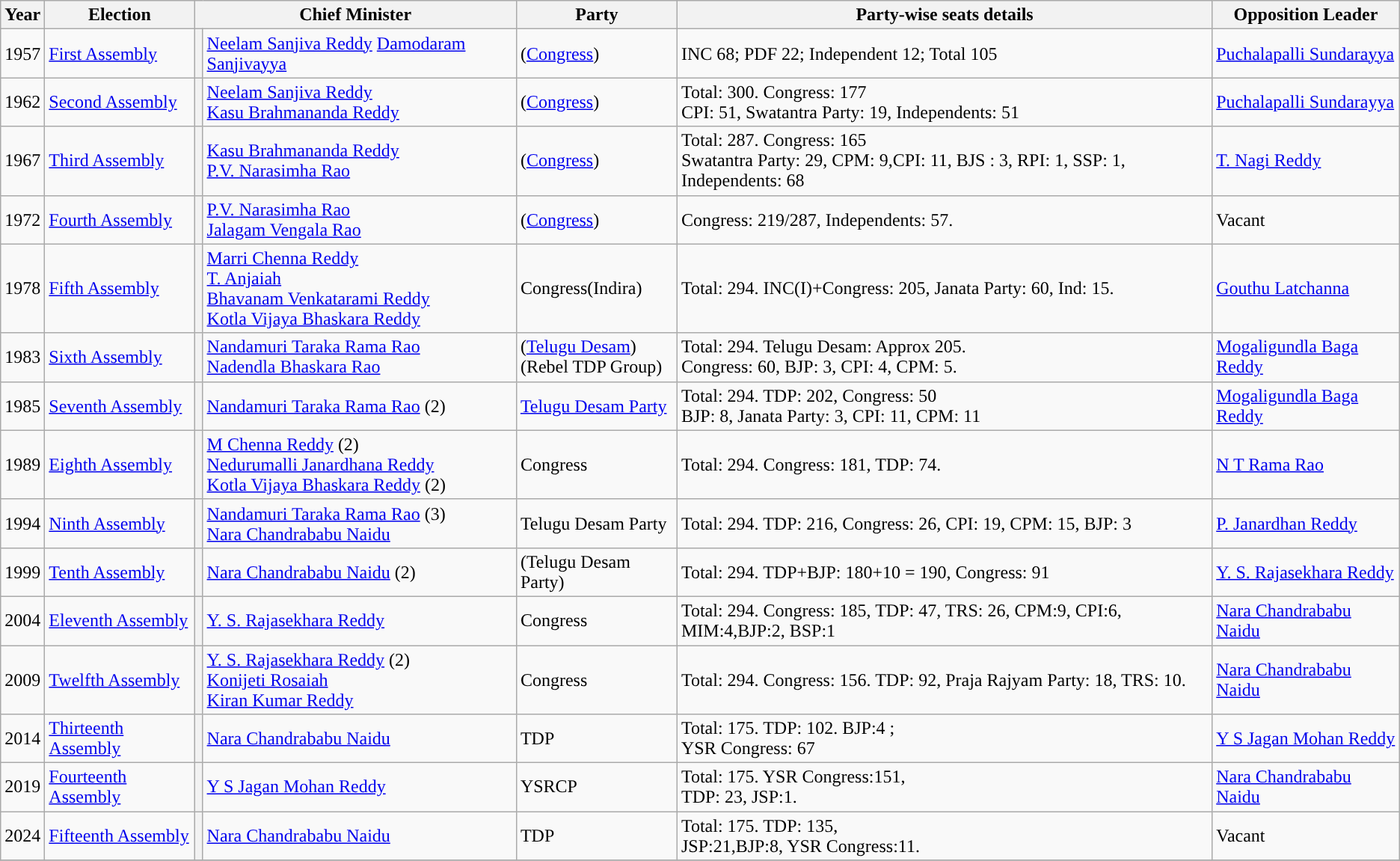<table class="wikitable">
<tr>
<th>Year</th>
<th>Election</th>
<th colspan="2">Chief Minister</th>
<th>Party</th>
<th>Party-wise seats details</th>
<th>Opposition Leader</th>
</tr>
<tr>
<td>1957</td>
<td><a href='#'>First Assembly</a></td>
<th style="background-color: "></th>
<td><a href='#'>Neelam Sanjiva Reddy</a> <a href='#'>Damodaram Sanjivayya</a></td>
<td>(<a href='#'>Congress</a>)</td>
<td>INC 68; PDF 22; Independent 12; Total 105</td>
<td><a href='#'>Puchalapalli Sundarayya</a></td>
</tr>
<tr --->
<td>1962</td>
<td><a href='#'>Second Assembly</a></td>
<th style="background-color: "></th>
<td><a href='#'>Neelam Sanjiva Reddy</a><br><a href='#'>Kasu Brahmananda Reddy</a></td>
<td>(<a href='#'>Congress</a>)</td>
<td>Total: 300. Congress: 177 <br>CPI: 51, Swatantra Party: 19, Independents: 51</td>
<td><a href='#'>Puchalapalli Sundarayya</a></td>
</tr>
<tr --->
<td>1967</td>
<td><a href='#'>Third Assembly</a></td>
<th style="background-color: "></th>
<td><a href='#'>Kasu Brahmananda Reddy</a><br><a href='#'>P.V. Narasimha Rao</a></td>
<td>(<a href='#'>Congress</a>)</td>
<td>Total: 287. Congress: 165 <br>Swatantra Party: 29, CPM: 9,CPI: 11, BJS : 3, RPI: 1, SSP: 1, Independents: 68</td>
<td><a href='#'>T. Nagi Reddy</a></td>
</tr>
<tr --->
<td>1972</td>
<td><a href='#'>Fourth Assembly</a></td>
<th style="background-color: "></th>
<td><a href='#'>P.V. Narasimha Rao</a><br><a href='#'>Jalagam Vengala Rao</a></td>
<td>(<a href='#'>Congress</a>)</td>
<td>Congress: 219/287, Independents: 57.</td>
<td>Vacant</td>
</tr>
<tr --->
<td>1978</td>
<td><a href='#'>Fifth Assembly</a></td>
<th style="background-color: "></th>
<td><a href='#'>Marri Chenna Reddy</a><br><a href='#'>T. Anjaiah</a><br><a href='#'>Bhavanam Venkatarami Reddy</a><br><a href='#'>Kotla Vijaya Bhaskara Reddy</a></td>
<td>Congress(Indira)</td>
<td>Total: 294. INC(I)+Congress: 205, Janata Party: 60, Ind: 15.</td>
<td><a href='#'>Gouthu Latchanna</a></td>
</tr>
<tr --->
<td>1983</td>
<td><a href='#'>Sixth Assembly</a></td>
<th style="background-color: "></th>
<td><a href='#'>Nandamuri Taraka Rama Rao</a> <br><a href='#'>Nadendla Bhaskara Rao</a></td>
<td>(<a href='#'>Telugu Desam</a>) <br> (Rebel TDP Group)</td>
<td>Total: 294. Telugu Desam: Approx 205. <br>Congress: 60, BJP: 3, CPI: 4, CPM: 5.</td>
<td><a href='#'>Mogaligundla Baga Reddy</a></td>
</tr>
<tr --->
<td>1985</td>
<td><a href='#'>Seventh Assembly</a></td>
<th style="background-color: "></th>
<td><a href='#'>Nandamuri Taraka Rama Rao</a> (2)</td>
<td><a href='#'>Telugu Desam Party</a></td>
<td>Total: 294. TDP: 202, Congress: 50 <br>BJP: 8, Janata Party: 3, CPI: 11, CPM: 11</td>
<td><a href='#'>Mogaligundla Baga Reddy</a></td>
</tr>
<tr --->
<td>1989</td>
<td><a href='#'>Eighth Assembly</a></td>
<th style="background-color: "></th>
<td><a href='#'>M Chenna Reddy</a> (2)<br><a href='#'>Nedurumalli Janardhana Reddy</a><br><a href='#'>Kotla Vijaya Bhaskara Reddy</a> (2)</td>
<td>Congress</td>
<td>Total: 294. Congress: 181, TDP: 74.</td>
<td><a href='#'>N T Rama Rao</a></td>
</tr>
<tr --->
<td>1994</td>
<td><a href='#'>Ninth Assembly</a></td>
<th style="background-color: "></th>
<td><a href='#'>Nandamuri Taraka Rama Rao</a> (3)<br><a href='#'>Nara Chandrababu Naidu</a></td>
<td>Telugu Desam Party</td>
<td>Total: 294. TDP: 216, Congress: 26, CPI: 19, CPM: 15, BJP: 3</td>
<td><a href='#'>P. Janardhan Reddy</a></td>
</tr>
<tr --->
<td>1999</td>
<td><a href='#'>Tenth Assembly</a></td>
<th style="background-color: "></th>
<td><a href='#'>Nara Chandrababu Naidu</a> (2)</td>
<td>(Telugu Desam Party)</td>
<td>Total: 294. TDP+BJP: 180+10 = 190, Congress: 91</td>
<td><a href='#'>Y. S. Rajasekhara Reddy</a></td>
</tr>
<tr --->
<td>2004</td>
<td><a href='#'>Eleventh Assembly</a></td>
<th style="background-color: "></th>
<td><a href='#'>Y. S. Rajasekhara Reddy</a></td>
<td>Congress</td>
<td>Total: 294. Congress: 185, TDP: 47, TRS: 26, CPM:9, CPI:6, MIM:4,BJP:2, BSP:1</td>
<td><a href='#'>Nara Chandrababu Naidu</a></td>
</tr>
<tr --->
<td>2009</td>
<td><a href='#'>Twelfth Assembly</a></td>
<th style="background-color: "></th>
<td><a href='#'>Y. S. Rajasekhara Reddy</a> (2)<br><a href='#'>Konijeti Rosaiah</a><br><a href='#'>Kiran Kumar Reddy</a></td>
<td>Congress</td>
<td>Total: 294. Congress: 156. TDP: 92, Praja Rajyam Party: 18, TRS: 10.</td>
<td><a href='#'>Nara Chandrababu Naidu</a></td>
</tr>
<tr --->
<td>2014</td>
<td><a href='#'>Thirteenth Assembly</a></td>
<th style="background-color: "></th>
<td><a href='#'>Nara Chandrababu Naidu</a></td>
<td>TDP</td>
<td>Total: 175. TDP: 102. BJP:4 ; <br>YSR Congress: 67</td>
<td><a href='#'>Y S Jagan Mohan Reddy</a></td>
</tr>
<tr --->
<td>2019</td>
<td><a href='#'>Fourteenth Assembly</a></td>
<th style="background-color: "></th>
<td><a href='#'>Y S Jagan Mohan Reddy</a></td>
<td>YSRCP</td>
<td>Total: 175. YSR Congress:151,<br> TDP: 23, JSP:1.</td>
<td><a href='#'>Nara Chandrababu Naidu</a></td>
</tr>
<tr --->
<td>2024</td>
<td><a href='#'>Fifteenth Assembly</a></td>
<th style="background-color: "></th>
<td><a href='#'>Nara Chandrababu Naidu</a></td>
<td>TDP</td>
<td>Total: 175. TDP: 135,<br> JSP:21,BJP:8, YSR Congress:11.</td>
<td>Vacant</td>
</tr>
<tr --->
</tr>
</table>
